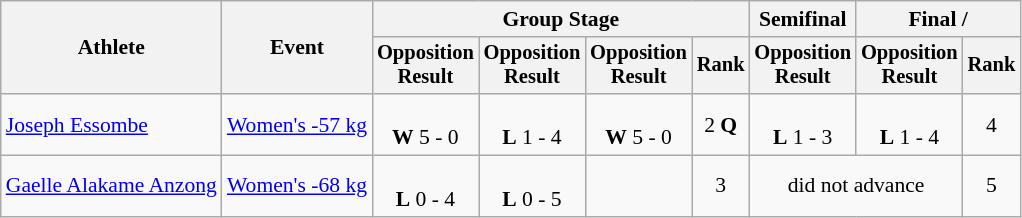<table class="wikitable" style="font-size:90%;">
<tr>
<th rowspan=2>Athlete</th>
<th rowspan=2>Event</th>
<th colspan=4>Group Stage</th>
<th>Semifinal</th>
<th colspan=2>Final / </th>
</tr>
<tr style="font-size: 95%">
<th>Opposition<br>Result</th>
<th>Opposition<br>Result</th>
<th>Opposition<br>Result</th>
<th>Rank</th>
<th>Opposition<br>Result</th>
<th>Opposition<br>Result</th>
<th>Rank</th>
</tr>
<tr align=center>
<td align=left><a href='#'>Joseph Essombe</a></td>
<td align=left><a href='#'>Women's -57 kg</a></td>
<td><br><strong>W</strong> 5 - 0</td>
<td><br><strong>L</strong> 1 - 4</td>
<td><br><strong>W</strong> 5 - 0</td>
<td>2 <strong>Q</strong></td>
<td><br><strong>L</strong> 1 - 3</td>
<td><br><strong>L</strong> 1 - 4</td>
<td>4</td>
</tr>
<tr align=center>
<td align=left><a href='#'>Gaelle Alakame Anzong</a></td>
<td align=left><a href='#'>Women's -68 kg</a></td>
<td><br><strong>L</strong> 0 - 4</td>
<td><br><strong>L</strong> 0 - 5</td>
<td></td>
<td>3</td>
<td colspan=2>did not advance</td>
<td>5</td>
</tr>
</table>
